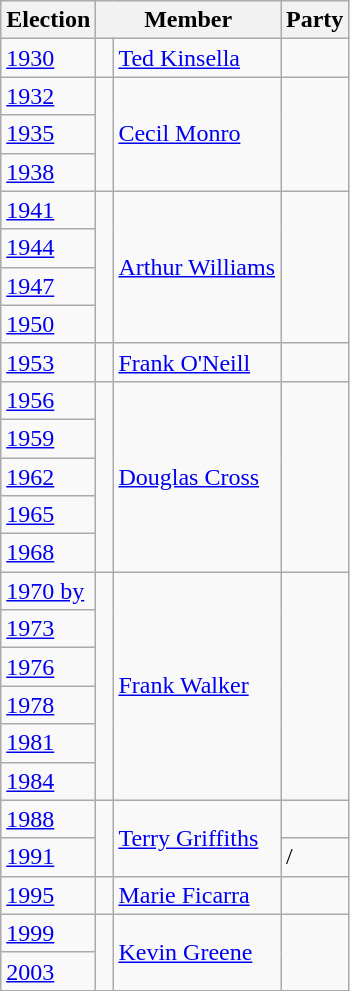<table class="wikitable">
<tr>
<th>Election</th>
<th colspan="2">Member</th>
<th>Party</th>
</tr>
<tr>
<td><a href='#'>1930</a></td>
<td> </td>
<td><a href='#'>Ted Kinsella</a></td>
<td></td>
</tr>
<tr>
<td><a href='#'>1932</a></td>
<td rowspan="3" > </td>
<td rowspan="3"><a href='#'>Cecil Monro</a></td>
<td rowspan="3"></td>
</tr>
<tr>
<td><a href='#'>1935</a></td>
</tr>
<tr>
<td><a href='#'>1938</a></td>
</tr>
<tr>
<td><a href='#'>1941</a></td>
<td rowspan="4" > </td>
<td rowspan="4"><a href='#'>Arthur Williams</a></td>
<td rowspan="4"></td>
</tr>
<tr>
<td><a href='#'>1944</a></td>
</tr>
<tr>
<td><a href='#'>1947</a></td>
</tr>
<tr>
<td><a href='#'>1950</a></td>
</tr>
<tr>
<td><a href='#'>1953</a></td>
<td> </td>
<td><a href='#'>Frank O'Neill</a></td>
<td></td>
</tr>
<tr>
<td><a href='#'>1956</a></td>
<td rowspan="5" > </td>
<td rowspan="5"><a href='#'>Douglas Cross</a></td>
<td rowspan="5"></td>
</tr>
<tr>
<td><a href='#'>1959</a></td>
</tr>
<tr>
<td><a href='#'>1962</a></td>
</tr>
<tr>
<td><a href='#'>1965</a></td>
</tr>
<tr>
<td><a href='#'>1968</a></td>
</tr>
<tr>
<td><a href='#'>1970 by</a></td>
<td rowspan="6" > </td>
<td rowspan="6"><a href='#'>Frank Walker</a></td>
<td rowspan="6"></td>
</tr>
<tr>
<td><a href='#'>1973</a></td>
</tr>
<tr>
<td><a href='#'>1976</a></td>
</tr>
<tr>
<td><a href='#'>1978</a></td>
</tr>
<tr>
<td><a href='#'>1981</a></td>
</tr>
<tr>
<td><a href='#'>1984</a></td>
</tr>
<tr>
<td><a href='#'>1988</a></td>
<td rowspan="2" > </td>
<td rowspan="2"><a href='#'>Terry Griffiths</a></td>
<td></td>
</tr>
<tr>
<td><a href='#'>1991</a></td>
<td> / </td>
</tr>
<tr>
<td><a href='#'>1995</a></td>
<td> </td>
<td><a href='#'>Marie Ficarra</a></td>
<td></td>
</tr>
<tr>
<td><a href='#'>1999</a></td>
<td rowspan="2" > </td>
<td rowspan="2"><a href='#'>Kevin Greene</a></td>
<td rowspan="2"></td>
</tr>
<tr>
<td><a href='#'>2003</a></td>
</tr>
</table>
